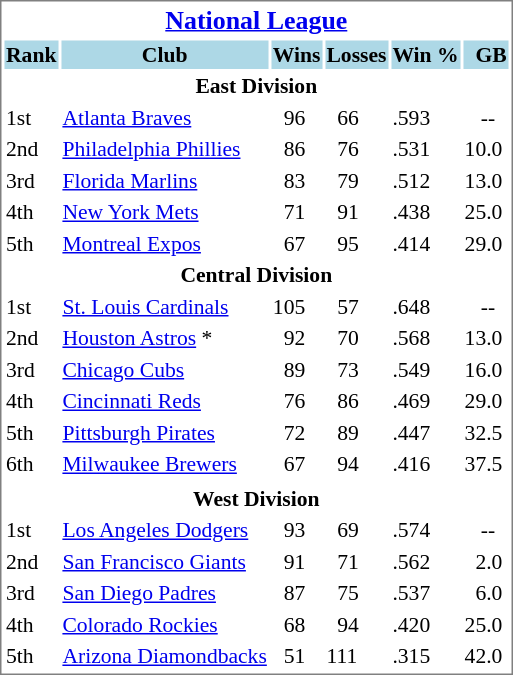<table cellpadding="1" style="width:auto;font-size: 90%; border: 1px solid gray;">
<tr align="center" style="font-size: larger;">
<th colspan=6><a href='#'>National League</a></th>
</tr>
<tr style="background:lightblue;">
<th>Rank</th>
<th>Club</th>
<th>Wins</th>
<th>Losses</th>
<th>Win %</th>
<th>  GB</th>
</tr>
<tr align="center" style="vertical-align: middle;" style="background:lightblue;">
<th colspan=6>East Division</th>
</tr>
<tr>
<td>1st</td>
<td><a href='#'>Atlanta Braves</a></td>
<td>  96</td>
<td>  66</td>
<td>.593</td>
<td>   --</td>
</tr>
<tr>
<td>2nd</td>
<td><a href='#'>Philadelphia Phillies</a></td>
<td>  86</td>
<td>  76</td>
<td>.531</td>
<td>10.0</td>
</tr>
<tr>
<td>3rd</td>
<td><a href='#'>Florida Marlins</a></td>
<td>  83</td>
<td>  79</td>
<td>.512</td>
<td>13.0</td>
</tr>
<tr>
<td>4th</td>
<td><a href='#'>New York Mets</a></td>
<td>  71</td>
<td>  91</td>
<td>.438</td>
<td>25.0</td>
</tr>
<tr>
<td>5th</td>
<td><a href='#'>Montreal Expos</a></td>
<td>  67</td>
<td>  95</td>
<td>.414</td>
<td>29.0</td>
</tr>
<tr align="center" style="vertical-align: middle;" style="background:lightblue;">
<th colspan=6>Central Division</th>
</tr>
<tr>
<td>1st</td>
<td><a href='#'>St. Louis Cardinals</a></td>
<td>105</td>
<td>  57</td>
<td>.648</td>
<td>   --</td>
</tr>
<tr>
<td>2nd</td>
<td><a href='#'>Houston Astros</a> *</td>
<td>  92</td>
<td>  70</td>
<td>.568</td>
<td>13.0</td>
</tr>
<tr>
<td>3rd</td>
<td><a href='#'>Chicago Cubs</a></td>
<td>  89</td>
<td>  73</td>
<td>.549</td>
<td>16.0</td>
</tr>
<tr>
<td>4th</td>
<td><a href='#'>Cincinnati Reds</a></td>
<td>  76</td>
<td>  86</td>
<td>.469</td>
<td>29.0</td>
</tr>
<tr>
<td>5th</td>
<td><a href='#'>Pittsburgh Pirates</a></td>
<td>  72</td>
<td>  89</td>
<td>.447</td>
<td>32.5</td>
</tr>
<tr>
<td>6th</td>
<td><a href='#'>Milwaukee Brewers</a></td>
<td>  67</td>
<td>  94</td>
<td>.416</td>
<td>37.5</td>
</tr>
<tr>
</tr>
<tr align="center" style="vertical-align: middle;" style="background:lightblue;">
<th colspan=6>West Division</th>
</tr>
<tr>
<td>1st</td>
<td><a href='#'>Los Angeles Dodgers</a></td>
<td>  93</td>
<td>  69</td>
<td>.574</td>
<td>   --</td>
</tr>
<tr>
<td>2nd</td>
<td><a href='#'>San Francisco Giants</a></td>
<td>  91</td>
<td>  71</td>
<td>.562</td>
<td>  2.0</td>
</tr>
<tr>
<td>3rd</td>
<td><a href='#'>San Diego Padres</a></td>
<td>  87</td>
<td>  75</td>
<td>.537</td>
<td>  6.0</td>
</tr>
<tr>
<td>4th</td>
<td><a href='#'>Colorado Rockies</a></td>
<td>  68</td>
<td>  94</td>
<td>.420</td>
<td>25.0</td>
</tr>
<tr>
<td>5th</td>
<td><a href='#'>Arizona Diamondbacks</a></td>
<td>  51</td>
<td>111</td>
<td>.315</td>
<td>42.0</td>
</tr>
</table>
